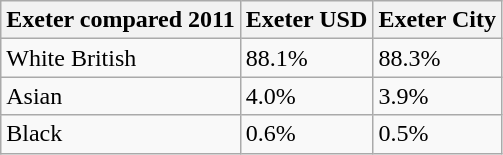<table class="wikitable">
<tr>
<th>Exeter compared 2011</th>
<th>Exeter USD</th>
<th>Exeter City</th>
</tr>
<tr>
<td>White British</td>
<td>88.1%</td>
<td>88.3%</td>
</tr>
<tr>
<td>Asian</td>
<td>4.0%</td>
<td>3.9%</td>
</tr>
<tr>
<td>Black</td>
<td>0.6%</td>
<td>0.5%</td>
</tr>
</table>
